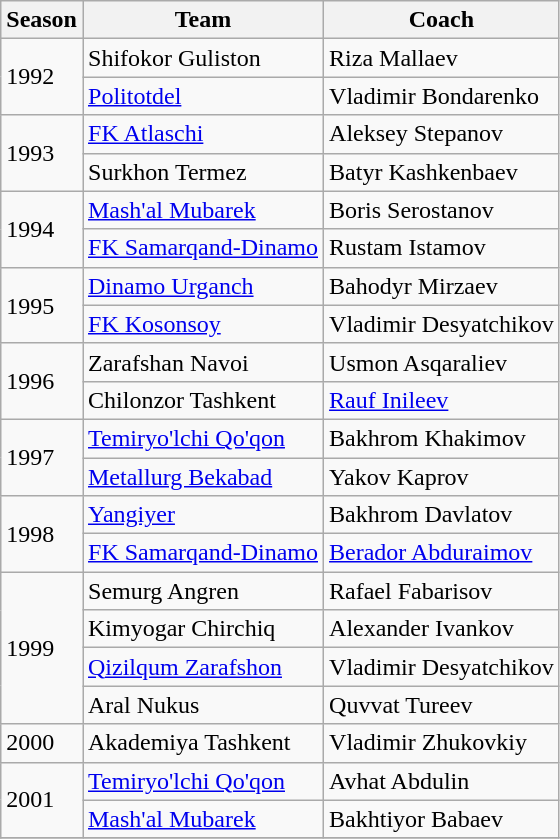<table class="wikitable" style="text-align: left">
<tr>
<th>Season</th>
<th>Team</th>
<th>Coach</th>
</tr>
<tr>
<td rowspan=2>1992</td>
<td>Shifokor Guliston</td>
<td>Riza Mallaev</td>
</tr>
<tr>
<td><a href='#'>Politotdel</a></td>
<td>Vladimir Bondarenko</td>
</tr>
<tr>
<td rowspan=2>1993</td>
<td><a href='#'>FK Atlaschi</a></td>
<td>Aleksey Stepanov</td>
</tr>
<tr>
<td>Surkhon Termez</td>
<td>Batyr Kashkenbaev</td>
</tr>
<tr>
<td rowspan=2>1994</td>
<td><a href='#'>Mash'al Mubarek</a></td>
<td>Boris Serostanov</td>
</tr>
<tr>
<td><a href='#'>FK Samarqand-Dinamo</a></td>
<td>Rustam Istamov</td>
</tr>
<tr>
<td rowspan=2>1995</td>
<td><a href='#'>Dinamo Urganch</a></td>
<td>Bahodyr Mirzaev</td>
</tr>
<tr>
<td><a href='#'>FK Kosonsoy</a></td>
<td>Vladimir Desyatchikov</td>
</tr>
<tr>
<td rowspan=2>1996</td>
<td>Zarafshan Navoi</td>
<td>Usmon Asqaraliev</td>
</tr>
<tr>
<td>Chilonzor Tashkent</td>
<td><a href='#'>Rauf Inileev</a></td>
</tr>
<tr>
<td rowspan=2>1997</td>
<td><a href='#'>Temiryo'lchi Qo'qon</a></td>
<td>Bakhrom Khakimov</td>
</tr>
<tr>
<td><a href='#'>Metallurg Bekabad</a></td>
<td>Yakov Kaprov</td>
</tr>
<tr>
<td rowspan=2>1998</td>
<td><a href='#'>Yangiyer</a></td>
<td>Bakhrom Davlatov</td>
</tr>
<tr>
<td><a href='#'>FK Samarqand-Dinamo</a></td>
<td><a href='#'>Berador Abduraimov</a></td>
</tr>
<tr>
<td rowspan=4>1999</td>
<td>Semurg Angren</td>
<td>Rafael Fabarisov</td>
</tr>
<tr>
<td>Kimyogar Chirchiq</td>
<td>Alexander Ivankov</td>
</tr>
<tr>
<td><a href='#'>Qizilqum Zarafshon</a></td>
<td>Vladimir Desyatchikov</td>
</tr>
<tr>
<td>Aral Nukus</td>
<td>Quvvat Tureev</td>
</tr>
<tr>
<td rowspan=1>2000</td>
<td>Akademiya Tashkent</td>
<td>Vladimir Zhukovkiy</td>
</tr>
<tr>
<td rowspan=2>2001</td>
<td><a href='#'>Temiryo'lchi Qo'qon</a></td>
<td>Avhat Abdulin</td>
</tr>
<tr>
<td><a href='#'>Mash'al Mubarek</a></td>
<td>Bakhtiyor Babaev</td>
</tr>
<tr>
</tr>
</table>
